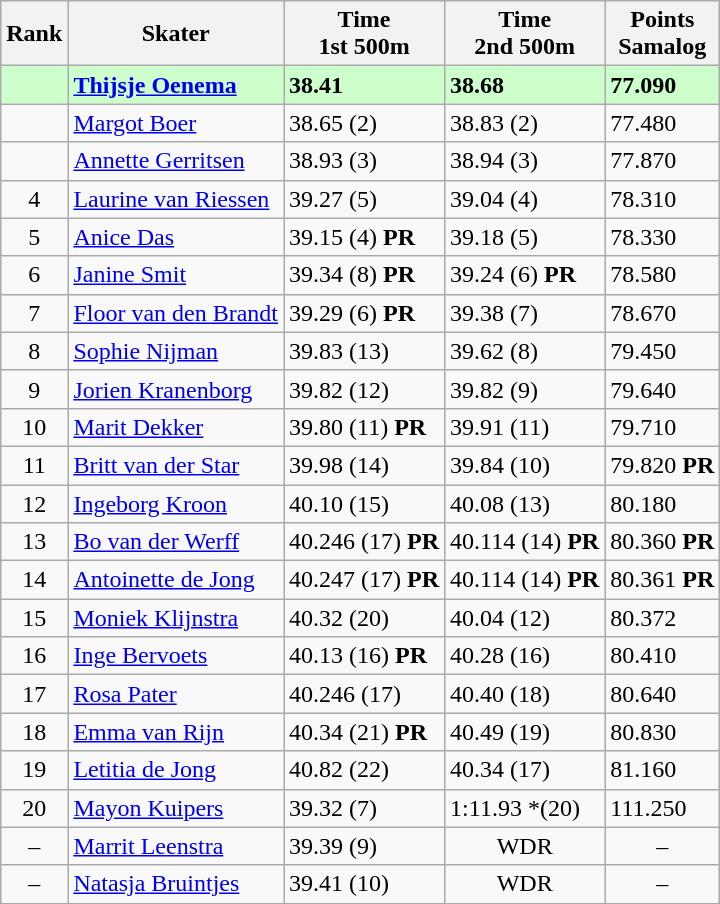<table class="wikitable sortable" style="text-align:left">
<tr>
<th>Rank</th>
<th>Skater</th>
<th>Time <br> 1st 500m</th>
<th>Time <br> 2nd 500m</th>
<th>Points <br> Samalog</th>
</tr>
<tr bgcolor=ccffcc>
<td align="center"></td>
<td><strong><a href='#'>Thijsje Oenema</a></strong></td>
<td><strong>38.41</strong> </td>
<td><strong>38.68</strong> </td>
<td><strong>77.090</strong></td>
</tr>
<tr>
<td align="center"></td>
<td><a href='#'>Margot Boer</a></td>
<td>38.65 (2)</td>
<td>38.83 (2)</td>
<td>77.480</td>
</tr>
<tr>
<td align="center"></td>
<td><a href='#'>Annette Gerritsen</a></td>
<td>38.93 (3)</td>
<td>38.94 (3)</td>
<td>77.870</td>
</tr>
<tr>
<td align="center">4</td>
<td><a href='#'>Laurine van Riessen</a></td>
<td>39.27 (5)</td>
<td>39.04 (4)</td>
<td>78.310</td>
</tr>
<tr>
<td align="center">5</td>
<td><a href='#'>Anice Das</a></td>
<td>39.15 (4) <strong>PR</strong></td>
<td>39.18 (5)</td>
<td>78.330</td>
</tr>
<tr>
<td align="center">6</td>
<td><a href='#'>Janine Smit</a></td>
<td>39.34 (8) <strong>PR</strong></td>
<td>39.24 (6) <strong>PR</strong></td>
<td>78.580</td>
</tr>
<tr>
<td align="center">7</td>
<td><a href='#'>Floor van den Brandt</a></td>
<td>39.29 (6) <strong>PR</strong></td>
<td>39.38 (7)</td>
<td>78.670</td>
</tr>
<tr>
<td align="center">8</td>
<td><a href='#'>Sophie Nijman</a></td>
<td>39.83 (13)</td>
<td>39.62 (8)</td>
<td>79.450</td>
</tr>
<tr>
<td align="center">9</td>
<td><a href='#'>Jorien Kranenborg</a></td>
<td>39.82 (12)</td>
<td>39.82 (9)</td>
<td>79.640</td>
</tr>
<tr>
<td align="center">10</td>
<td><a href='#'>Marit Dekker</a></td>
<td>39.80 (11) <strong>PR</strong></td>
<td>39.91 (11)</td>
<td>79.710</td>
</tr>
<tr>
<td align="center">11</td>
<td><a href='#'>Britt van der Star</a></td>
<td>39.98 (14)</td>
<td>39.84 (10)</td>
<td>79.820 <strong>PR</strong></td>
</tr>
<tr>
<td align="center">12</td>
<td><a href='#'>Ingeborg Kroon</a></td>
<td>40.10 (15)</td>
<td>40.08 (13)</td>
<td>80.180</td>
</tr>
<tr>
<td align="center">13</td>
<td><a href='#'>Bo van der Werff</a></td>
<td>40.246 (17) <strong>PR</strong></td>
<td>40.114 (14) <strong>PR</strong></td>
<td>80.360 <strong>PR</strong></td>
</tr>
<tr>
<td align="center">14</td>
<td><a href='#'>Antoinette de Jong</a></td>
<td>40.247 (17) <strong>PR</strong></td>
<td>40.114 (14) <strong>PR</strong></td>
<td>80.361 <strong>PR</strong></td>
</tr>
<tr>
<td align="center">15</td>
<td><a href='#'>Moniek Klijnstra</a></td>
<td>40.32 (20)</td>
<td>40.04 (12)</td>
<td>80.372</td>
</tr>
<tr>
<td align="center">16</td>
<td><a href='#'>Inge Bervoets</a></td>
<td>40.13 (16) <strong>PR</strong></td>
<td>40.28 (16)</td>
<td>80.410</td>
</tr>
<tr>
<td align="center">17</td>
<td><a href='#'>Rosa Pater</a></td>
<td>40.246 (17)</td>
<td>40.40 (18)</td>
<td>80.640</td>
</tr>
<tr>
<td align="center">18</td>
<td><a href='#'>Emma van Rijn</a></td>
<td>40.34 (21) <strong>PR</strong></td>
<td>40.49 (19)</td>
<td>80.830</td>
</tr>
<tr>
<td align="center">19</td>
<td><a href='#'>Letitia de Jong</a></td>
<td>40.82 (22)</td>
<td>40.34 (17)</td>
<td>81.160</td>
</tr>
<tr>
<td align="center">20</td>
<td><a href='#'>Mayon Kuipers</a></td>
<td>39.32 (7)</td>
<td>1:11.93 *(20)</td>
<td>111.250</td>
</tr>
<tr>
<td align="center">–</td>
<td><a href='#'>Marrit Leenstra</a></td>
<td>39.39 (9)</td>
<td align="center">WDR</td>
<td align="center">–</td>
</tr>
<tr>
<td align="center">–</td>
<td><a href='#'>Natasja Bruintjes</a></td>
<td>39.41 (10)</td>
<td align="center">WDR</td>
<td align="center">–</td>
</tr>
</table>
